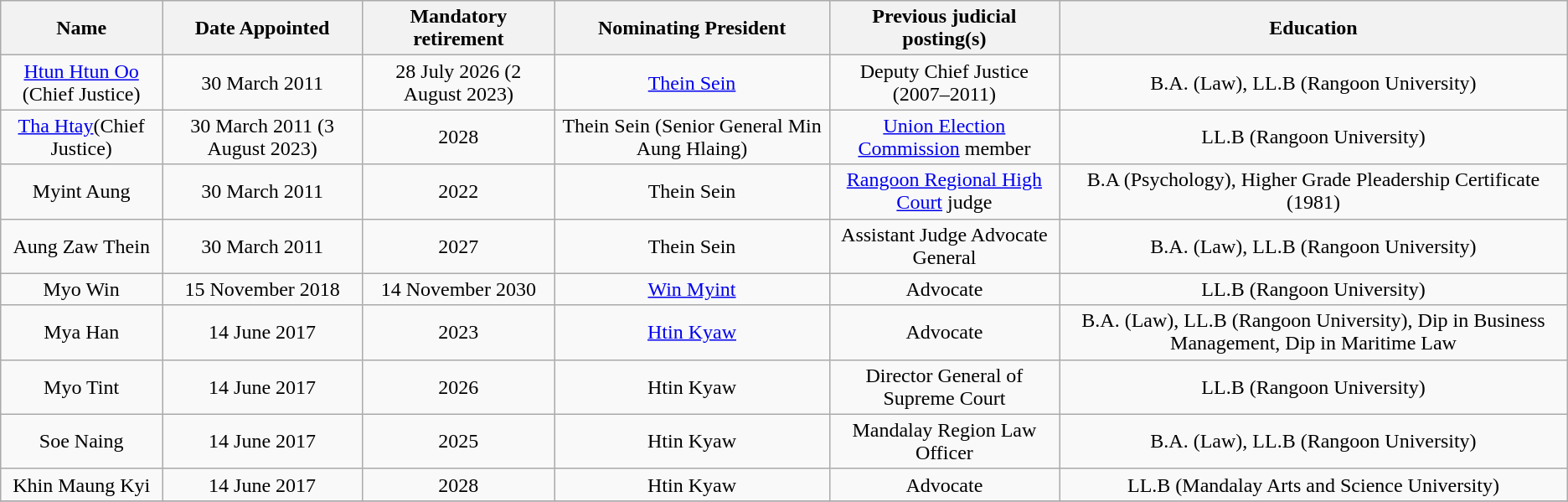<table class="wikitable sortable" style="text-align:center">
<tr>
<th>Name</th>
<th>Date Appointed</th>
<th>Mandatory retirement</th>
<th>Nominating President</th>
<th>Previous judicial posting(s)</th>
<th>Education</th>
</tr>
<tr>
<td><a href='#'>Htun Htun Oo</a><br>(Chief Justice)</td>
<td>30 March 2011</td>
<td>28 July 2026 (2 August 2023)</td>
<td><a href='#'>Thein Sein</a></td>
<td>Deputy Chief Justice (2007–2011)</td>
<td>B.A. (Law), LL.B (Rangoon University)</td>
</tr>
<tr>
<td><a href='#'>Tha Htay</a>(Chief Justice)</td>
<td>30 March 2011 (3 August 2023)</td>
<td>2028</td>
<td>Thein Sein (Senior General Min Aung Hlaing)</td>
<td><a href='#'>Union Election Commission</a> member</td>
<td>LL.B (Rangoon University)</td>
</tr>
<tr>
<td>Myint Aung</td>
<td>30 March 2011</td>
<td>2022</td>
<td>Thein Sein</td>
<td><a href='#'>Rangoon Regional High Court</a> judge</td>
<td>B.A (Psychology), Higher Grade Pleadership Certificate (1981)</td>
</tr>
<tr>
<td>Aung Zaw Thein</td>
<td>30 March 2011</td>
<td>2027</td>
<td>Thein Sein</td>
<td>Assistant Judge Advocate General</td>
<td>B.A. (Law), LL.B (Rangoon University)</td>
</tr>
<tr>
<td>Myo Win</td>
<td>15 November 2018</td>
<td>14 November 2030</td>
<td><a href='#'>Win Myint</a></td>
<td>Advocate</td>
<td>LL.B (Rangoon University)</td>
</tr>
<tr>
<td>Mya Han</td>
<td>14 June 2017</td>
<td>2023</td>
<td><a href='#'>Htin Kyaw</a></td>
<td>Advocate</td>
<td>B.A. (Law), LL.B (Rangoon University), Dip in Business Management, Dip in Maritime Law</td>
</tr>
<tr>
<td>Myo Tint</td>
<td>14 June 2017</td>
<td>2026</td>
<td>Htin Kyaw</td>
<td>Director General of Supreme Court</td>
<td>LL.B (Rangoon University)</td>
</tr>
<tr>
<td>Soe Naing</td>
<td>14 June 2017</td>
<td>2025</td>
<td>Htin Kyaw</td>
<td>Mandalay Region Law Officer</td>
<td>B.A. (Law), LL.B (Rangoon University)</td>
</tr>
<tr>
<td>Khin Maung Kyi</td>
<td>14 June 2017</td>
<td>2028</td>
<td>Htin Kyaw</td>
<td>Advocate</td>
<td>LL.B (Mandalay Arts and Science University)</td>
</tr>
<tr>
</tr>
</table>
